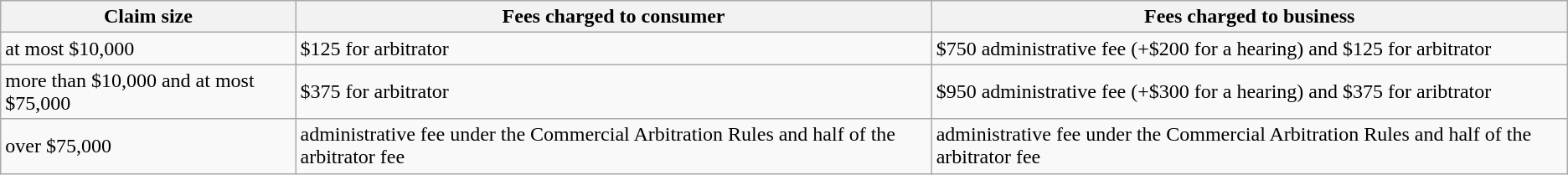<table class="wikitable">
<tr>
<th>Claim size</th>
<th>Fees charged to consumer</th>
<th>Fees charged to business</th>
</tr>
<tr>
<td>at most $10,000</td>
<td>$125 for arbitrator</td>
<td>$750 administrative fee (+$200 for a hearing) and $125 for arbitrator</td>
</tr>
<tr>
<td>more than $10,000 and at most $75,000</td>
<td>$375 for arbitrator</td>
<td>$950 administrative fee (+$300 for a hearing) and $375 for aribtrator</td>
</tr>
<tr>
<td>over $75,000</td>
<td>administrative fee under the Commercial Arbitration Rules and half of the arbitrator fee</td>
<td>administrative fee under the Commercial Arbitration Rules and half of the arbitrator fee</td>
</tr>
</table>
